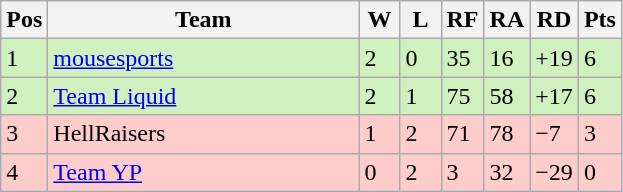<table class="wikitable">
<tr>
<th width="20px">Pos</th>
<th width="200px">Team</th>
<th width="20px">W</th>
<th width="20px">L</th>
<th width="20px">RF</th>
<th width="20px">RA</th>
<th width="20px">RD</th>
<th width="20px">Pts</th>
</tr>
<tr style="background: #D0F0C0;">
<td>1</td>
<td><a href='#'>mousesports</a></td>
<td>2</td>
<td>0</td>
<td>35</td>
<td>16</td>
<td>+19</td>
<td>6</td>
</tr>
<tr style="background: #D0F0C0;">
<td>2</td>
<td><a href='#'>Team Liquid</a></td>
<td>2</td>
<td>1</td>
<td>75</td>
<td>58</td>
<td>+17</td>
<td>6</td>
</tr>
<tr style="background: #FFCCCC;">
<td>3</td>
<td>HellRaisers</td>
<td>1</td>
<td>2</td>
<td>71</td>
<td>78</td>
<td>−7</td>
<td>3</td>
</tr>
<tr style="background: #FFCCCC;">
<td>4</td>
<td><a href='#'>Team YP</a></td>
<td>0</td>
<td>2</td>
<td>3</td>
<td>32</td>
<td>−29</td>
<td>0</td>
</tr>
</table>
